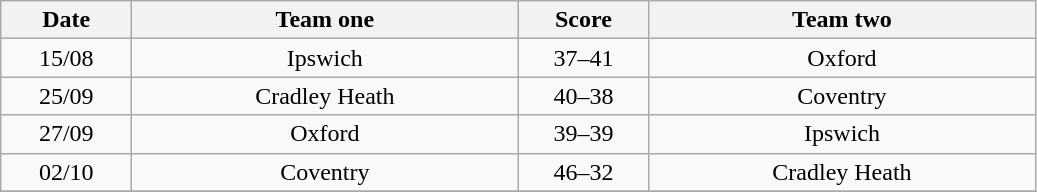<table class="wikitable" style="text-align: center">
<tr>
<th width=80>Date</th>
<th width=250>Team one</th>
<th width=80>Score</th>
<th width=250>Team two</th>
</tr>
<tr>
<td>15/08</td>
<td>Ipswich</td>
<td>37–41</td>
<td>Oxford</td>
</tr>
<tr>
<td>25/09</td>
<td>Cradley Heath</td>
<td>40–38</td>
<td>Coventry</td>
</tr>
<tr>
<td>27/09</td>
<td>Oxford</td>
<td>39–39</td>
<td>Ipswich</td>
</tr>
<tr>
<td>02/10</td>
<td>Coventry</td>
<td>46–32</td>
<td>Cradley Heath</td>
</tr>
<tr>
</tr>
</table>
